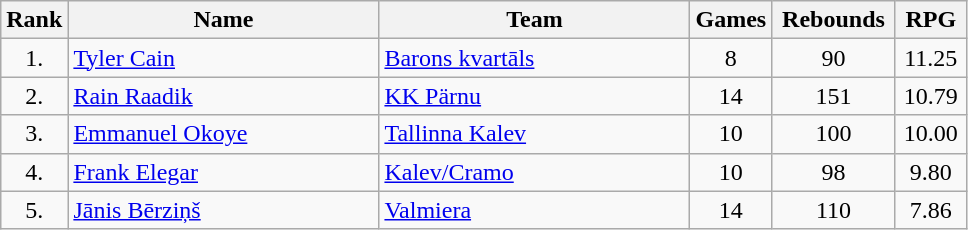<table class="wikitable" style="text-align: center;">
<tr>
<th>Rank</th>
<th width=200>Name</th>
<th width=200>Team</th>
<th>Games</th>
<th width=75>Rebounds</th>
<th width=40>RPG</th>
</tr>
<tr>
<td>1.</td>
<td align="left"> <a href='#'>Tyler Cain</a></td>
<td align="left"> <a href='#'>Barons kvartāls</a></td>
<td>8</td>
<td>90</td>
<td>11.25</td>
</tr>
<tr>
<td>2.</td>
<td align="left"> <a href='#'>Rain Raadik</a></td>
<td align="left"> <a href='#'>KK Pärnu</a></td>
<td>14</td>
<td>151</td>
<td>10.79</td>
</tr>
<tr>
<td>3.</td>
<td align="left"> <a href='#'>Emmanuel Okoye</a></td>
<td align="left"> <a href='#'>Tallinna Kalev</a></td>
<td>10</td>
<td>100</td>
<td>10.00</td>
</tr>
<tr>
<td>4.</td>
<td align="left"> <a href='#'>Frank Elegar</a></td>
<td align="left"> <a href='#'>Kalev/Cramo</a></td>
<td>10</td>
<td>98</td>
<td>9.80</td>
</tr>
<tr>
<td>5.</td>
<td align="left"> <a href='#'>Jānis Bērziņš</a></td>
<td align="left"> <a href='#'>Valmiera</a></td>
<td>14</td>
<td>110</td>
<td>7.86</td>
</tr>
</table>
